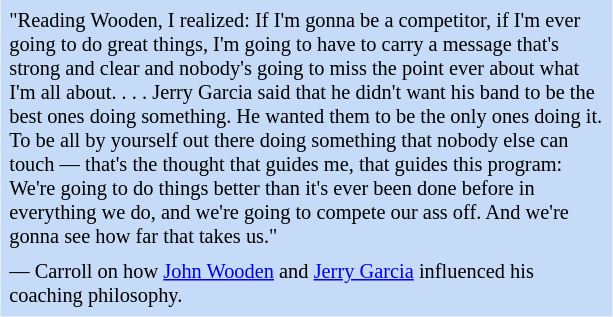<table class="toccolours" style="float: right; margin-left: 1em; margin-right: 2em; font-size: 85%; background:#c6dbf7; color:black; width:30em; max-width: 40%;" cellspacing="5">
<tr>
<td style="text-align: left;">"Reading Wooden, I realized: If I'm gonna be a competitor, if I'm ever going to do great things, I'm going to have to carry a message that's strong and clear and nobody's going to miss the point ever about what I'm all about. . . . Jerry Garcia said that he didn't want his band to be the best ones doing something. He wanted them to be the only ones doing it. To be all by yourself out there doing something that nobody else can touch — that's the thought that guides me, that guides this program: We're going to do things better than it's ever been done before in everything we do, and we're going to compete our ass off. And we're gonna see how far that takes us."</td>
</tr>
<tr>
<td style="text-align: left;">— Carroll on how <a href='#'>John Wooden</a> and <a href='#'>Jerry Garcia</a> influenced his coaching philosophy.</td>
</tr>
</table>
